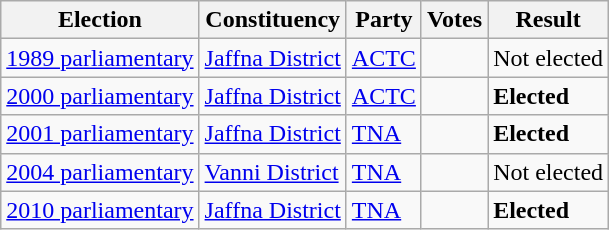<table class="wikitable" style="text-align:left;">
<tr>
<th scope=col>Election</th>
<th scope=col>Constituency</th>
<th scope=col>Party</th>
<th scope=col>Votes</th>
<th scope=col>Result</th>
</tr>
<tr>
<td><a href='#'>1989 parliamentary</a></td>
<td><a href='#'>Jaffna District</a></td>
<td><a href='#'>ACTC</a></td>
<td align=right></td>
<td>Not elected</td>
</tr>
<tr>
<td><a href='#'>2000 parliamentary</a></td>
<td><a href='#'>Jaffna District</a></td>
<td><a href='#'>ACTC</a></td>
<td align=right></td>
<td><strong>Elected</strong></td>
</tr>
<tr>
<td><a href='#'>2001 parliamentary</a></td>
<td><a href='#'>Jaffna District</a></td>
<td><a href='#'>TNA</a></td>
<td align=right></td>
<td><strong>Elected</strong></td>
</tr>
<tr>
<td><a href='#'>2004 parliamentary</a></td>
<td><a href='#'>Vanni District</a></td>
<td><a href='#'>TNA</a></td>
<td align=right></td>
<td>Not elected</td>
</tr>
<tr>
<td><a href='#'>2010 parliamentary</a></td>
<td><a href='#'>Jaffna District</a></td>
<td><a href='#'>TNA</a></td>
<td align=right></td>
<td><strong>Elected</strong></td>
</tr>
</table>
